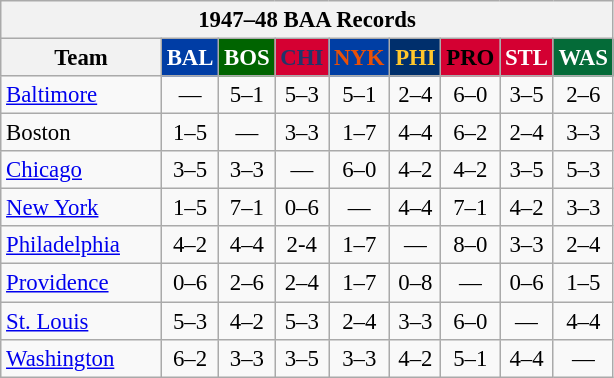<table class="wikitable" style="font-size:95%; text-align:center;">
<tr>
<th colspan=12>1947–48 BAA Records</th>
</tr>
<tr>
<th width=100>Team</th>
<th style="background: #003DA5;color:#FFFFFF;width=35">BAL</th>
<th style="background:#006400;color:#FFFFFF;width=35">BOS</th>
<th style="background:#D50032;color:#22356A;width=35">CHI</th>
<th style="background:#003EA4;color:#E85109;width=35">NYK</th>
<th style="background:#002F6C;color:#FFC72C;width=35">PHI</th>
<th style="background:#D40032;color:#000000;width=35">PRO</th>
<th style="background:#D40032;color:#FFFFFF;width=35">STL</th>
<th style="background:#046B38;color:#FFFFFF;width=35">WAS</th>
</tr>
<tr>
<td style="text-align:left;"><a href='#'>Baltimore</a></td>
<td>—</td>
<td>5–1</td>
<td>5–3</td>
<td>5–1</td>
<td>2–4</td>
<td>6–0</td>
<td>3–5</td>
<td>2–6</td>
</tr>
<tr>
<td style="text-align:left;">Boston</td>
<td>1–5</td>
<td>—</td>
<td>3–3</td>
<td>1–7</td>
<td>4–4</td>
<td>6–2</td>
<td>2–4</td>
<td>3–3</td>
</tr>
<tr>
<td style="text-align:left;"><a href='#'>Chicago</a></td>
<td>3–5</td>
<td>3–3</td>
<td>—</td>
<td>6–0</td>
<td>4–2</td>
<td>4–2</td>
<td>3–5</td>
<td>5–3</td>
</tr>
<tr>
<td style="text-align:left;"><a href='#'>New York</a></td>
<td>1–5</td>
<td>7–1</td>
<td>0–6</td>
<td>—</td>
<td>4–4</td>
<td>7–1</td>
<td>4–2</td>
<td>3–3</td>
</tr>
<tr>
<td style="text-align:left;"><a href='#'>Philadelphia</a></td>
<td>4–2</td>
<td>4–4</td>
<td>2-4</td>
<td>1–7</td>
<td>—</td>
<td>8–0</td>
<td>3–3</td>
<td>2–4</td>
</tr>
<tr>
<td style="text-align:left;"><a href='#'>Providence</a></td>
<td>0–6</td>
<td>2–6</td>
<td>2–4</td>
<td>1–7</td>
<td>0–8</td>
<td>—</td>
<td>0–6</td>
<td>1–5</td>
</tr>
<tr>
<td style="text-align:left;"><a href='#'>St. Louis</a></td>
<td>5–3</td>
<td>4–2</td>
<td>5–3</td>
<td>2–4</td>
<td>3–3</td>
<td>6–0</td>
<td>—</td>
<td>4–4</td>
</tr>
<tr>
<td style="text-align:left;"><a href='#'>Washington</a></td>
<td>6–2</td>
<td>3–3</td>
<td>3–5</td>
<td>3–3</td>
<td>4–2</td>
<td>5–1</td>
<td>4–4</td>
<td>—</td>
</tr>
</table>
